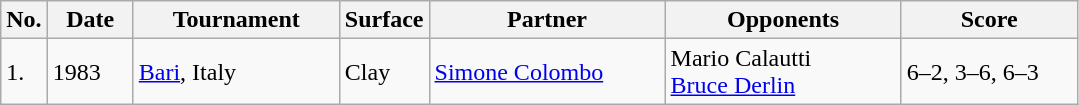<table class="sortable wikitable">
<tr>
<th style="width:20px" class="unsortable">No.</th>
<th style="width:50px">Date</th>
<th style="width:130px">Tournament</th>
<th style="width:50px">Surface</th>
<th style="width:150px">Partner</th>
<th style="width:150px">Opponents</th>
<th style="width:110px" class="unsortable">Score</th>
</tr>
<tr>
<td>1.</td>
<td>1983</td>
<td><a href='#'>Bari</a>, Italy</td>
<td>Clay</td>
<td> <a href='#'>Simone Colombo</a></td>
<td> Mario Calautti<br> <a href='#'>Bruce Derlin</a></td>
<td>6–2, 3–6, 6–3</td>
</tr>
</table>
